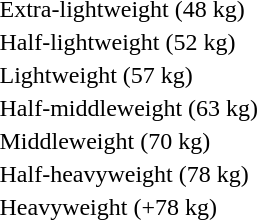<table>
<tr>
<td rowspan=2>Extra-lightweight (48 kg)<br></td>
<td rowspan=2></td>
<td rowspan=2></td>
<td></td>
</tr>
<tr>
<td></td>
</tr>
<tr>
<td rowspan=2>Half-lightweight (52 kg)<br></td>
<td rowspan=2></td>
<td rowspan=2></td>
<td></td>
</tr>
<tr>
<td></td>
</tr>
<tr>
<td rowspan=2>Lightweight (57 kg)<br></td>
<td rowspan=2></td>
<td rowspan=2></td>
<td></td>
</tr>
<tr>
<td></td>
</tr>
<tr>
<td rowspan=2>Half-middleweight (63 kg)<br></td>
<td rowspan=2></td>
<td rowspan=2></td>
<td></td>
</tr>
<tr>
<td></td>
</tr>
<tr>
<td rowspan=2>Middleweight (70 kg)<br></td>
<td rowspan=2></td>
<td rowspan=2></td>
<td></td>
</tr>
<tr>
<td></td>
</tr>
<tr>
<td rowspan=2>Half-heavyweight (78 kg)<br></td>
<td rowspan=2></td>
<td rowspan=2></td>
<td></td>
</tr>
<tr>
<td></td>
</tr>
<tr>
<td rowspan=2>Heavyweight (+78 kg)<br></td>
<td rowspan=2></td>
<td rowspan=2></td>
<td></td>
</tr>
<tr>
<td></td>
</tr>
</table>
